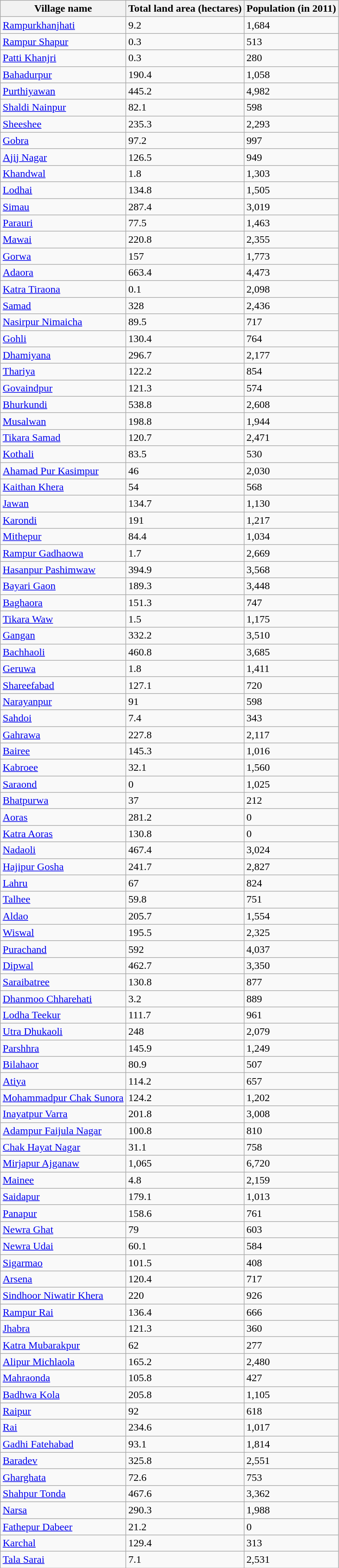<table class="wikitable sortable">
<tr>
<th>Village name</th>
<th>Total land area (hectares)</th>
<th>Population (in 2011)</th>
</tr>
<tr>
<td><a href='#'>Rampurkhanjhati</a></td>
<td>9.2</td>
<td>1,684</td>
</tr>
<tr>
<td><a href='#'>Rampur Shapur</a></td>
<td>0.3</td>
<td>513</td>
</tr>
<tr>
<td><a href='#'>Patti Khanjri</a></td>
<td>0.3</td>
<td>280</td>
</tr>
<tr>
<td><a href='#'>Bahadurpur</a></td>
<td>190.4</td>
<td>1,058</td>
</tr>
<tr>
<td><a href='#'>Purthiyawan</a></td>
<td>445.2</td>
<td>4,982</td>
</tr>
<tr>
<td><a href='#'>Shaldi Nainpur</a></td>
<td>82.1</td>
<td>598</td>
</tr>
<tr>
<td><a href='#'>Sheeshee</a></td>
<td>235.3</td>
<td>2,293</td>
</tr>
<tr>
<td><a href='#'>Gobra</a></td>
<td>97.2</td>
<td>997</td>
</tr>
<tr>
<td><a href='#'>Ajij Nagar</a></td>
<td>126.5</td>
<td>949</td>
</tr>
<tr>
<td><a href='#'>Khandwal</a></td>
<td>1.8</td>
<td>1,303</td>
</tr>
<tr>
<td><a href='#'>Lodhai</a></td>
<td>134.8</td>
<td>1,505</td>
</tr>
<tr>
<td><a href='#'>Simau</a></td>
<td>287.4</td>
<td>3,019</td>
</tr>
<tr>
<td><a href='#'>Parauri</a></td>
<td>77.5</td>
<td>1,463</td>
</tr>
<tr>
<td><a href='#'>Mawai</a></td>
<td>220.8</td>
<td>2,355</td>
</tr>
<tr>
<td><a href='#'>Gorwa</a></td>
<td>157</td>
<td>1,773</td>
</tr>
<tr>
<td><a href='#'>Adaora</a></td>
<td>663.4</td>
<td>4,473</td>
</tr>
<tr>
<td><a href='#'>Katra Tiraona</a></td>
<td>0.1</td>
<td>2,098</td>
</tr>
<tr>
<td><a href='#'>Samad</a></td>
<td>328</td>
<td>2,436</td>
</tr>
<tr>
<td><a href='#'>Nasirpur Nimaicha</a></td>
<td>89.5</td>
<td>717</td>
</tr>
<tr>
<td><a href='#'>Gohli</a></td>
<td>130.4</td>
<td>764</td>
</tr>
<tr>
<td><a href='#'>Dhamiyana</a></td>
<td>296.7</td>
<td>2,177</td>
</tr>
<tr>
<td><a href='#'>Thariya</a></td>
<td>122.2</td>
<td>854</td>
</tr>
<tr>
<td><a href='#'>Govaindpur</a></td>
<td>121.3</td>
<td>574</td>
</tr>
<tr>
<td><a href='#'>Bhurkundi</a></td>
<td>538.8</td>
<td>2,608</td>
</tr>
<tr>
<td><a href='#'>Musalwan</a></td>
<td>198.8</td>
<td>1,944</td>
</tr>
<tr>
<td><a href='#'>Tikara Samad</a></td>
<td>120.7</td>
<td>2,471</td>
</tr>
<tr>
<td><a href='#'>Kothali</a></td>
<td>83.5</td>
<td>530</td>
</tr>
<tr>
<td><a href='#'>Ahamad Pur Kasimpur</a></td>
<td>46</td>
<td>2,030</td>
</tr>
<tr>
<td><a href='#'>Kaithan Khera</a></td>
<td>54</td>
<td>568</td>
</tr>
<tr>
<td><a href='#'>Jawan</a></td>
<td>134.7</td>
<td>1,130</td>
</tr>
<tr>
<td><a href='#'>Karondi</a></td>
<td>191</td>
<td>1,217</td>
</tr>
<tr>
<td><a href='#'>Mithepur</a></td>
<td>84.4</td>
<td>1,034</td>
</tr>
<tr>
<td><a href='#'>Rampur Gadhaowa</a></td>
<td>1.7</td>
<td>2,669</td>
</tr>
<tr>
<td><a href='#'>Hasanpur Pashimwaw</a></td>
<td>394.9</td>
<td>3,568</td>
</tr>
<tr>
<td><a href='#'>Bayari Gaon</a></td>
<td>189.3</td>
<td>3,448</td>
</tr>
<tr>
<td><a href='#'>Baghaora</a></td>
<td>151.3</td>
<td>747</td>
</tr>
<tr>
<td><a href='#'>Tikara Waw</a></td>
<td>1.5</td>
<td>1,175</td>
</tr>
<tr>
<td><a href='#'>Gangan</a></td>
<td>332.2</td>
<td>3,510</td>
</tr>
<tr>
<td><a href='#'>Bachhaoli</a></td>
<td>460.8</td>
<td>3,685</td>
</tr>
<tr>
<td><a href='#'>Geruwa</a></td>
<td>1.8</td>
<td>1,411</td>
</tr>
<tr>
<td><a href='#'>Shareefabad</a></td>
<td>127.1</td>
<td>720</td>
</tr>
<tr>
<td><a href='#'>Narayanpur</a></td>
<td>91</td>
<td>598</td>
</tr>
<tr>
<td><a href='#'>Sahdoi</a></td>
<td>7.4</td>
<td>343</td>
</tr>
<tr>
<td><a href='#'>Gahrawa</a></td>
<td>227.8</td>
<td>2,117</td>
</tr>
<tr>
<td><a href='#'>Bairee</a></td>
<td>145.3</td>
<td>1,016</td>
</tr>
<tr>
<td><a href='#'>Kabroee</a></td>
<td>32.1</td>
<td>1,560</td>
</tr>
<tr>
<td><a href='#'>Saraond</a></td>
<td>0</td>
<td>1,025</td>
</tr>
<tr>
<td><a href='#'>Bhatpurwa</a></td>
<td>37</td>
<td>212</td>
</tr>
<tr>
<td><a href='#'>Aoras</a></td>
<td>281.2</td>
<td>0</td>
</tr>
<tr>
<td><a href='#'>Katra Aoras</a></td>
<td>130.8</td>
<td>0</td>
</tr>
<tr>
<td><a href='#'>Nadaoli</a></td>
<td>467.4</td>
<td>3,024</td>
</tr>
<tr>
<td><a href='#'>Hajipur Gosha</a></td>
<td>241.7</td>
<td>2,827</td>
</tr>
<tr>
<td><a href='#'>Lahru</a></td>
<td>67</td>
<td>824</td>
</tr>
<tr>
<td><a href='#'>Talhee</a></td>
<td>59.8</td>
<td>751</td>
</tr>
<tr>
<td><a href='#'>Aldao</a></td>
<td>205.7</td>
<td>1,554</td>
</tr>
<tr>
<td><a href='#'>Wiswal</a></td>
<td>195.5</td>
<td>2,325</td>
</tr>
<tr>
<td><a href='#'>Purachand</a></td>
<td>592</td>
<td>4,037</td>
</tr>
<tr>
<td><a href='#'>Dipwal</a></td>
<td>462.7</td>
<td>3,350</td>
</tr>
<tr>
<td><a href='#'>Saraibatree</a></td>
<td>130.8</td>
<td>877</td>
</tr>
<tr>
<td><a href='#'>Dhanmoo Chharehati</a></td>
<td>3.2</td>
<td>889</td>
</tr>
<tr>
<td><a href='#'>Lodha Teekur</a></td>
<td>111.7</td>
<td>961</td>
</tr>
<tr>
<td><a href='#'>Utra Dhukaoli</a></td>
<td>248</td>
<td>2,079</td>
</tr>
<tr>
<td><a href='#'>Parshhra</a></td>
<td>145.9</td>
<td>1,249</td>
</tr>
<tr>
<td><a href='#'>Bilahaor</a></td>
<td>80.9</td>
<td>507</td>
</tr>
<tr>
<td><a href='#'>Atiya</a></td>
<td>114.2</td>
<td>657</td>
</tr>
<tr>
<td><a href='#'>Mohammadpur Chak Sunora</a></td>
<td>124.2</td>
<td>1,202</td>
</tr>
<tr>
<td><a href='#'>Inayatpur Varra</a></td>
<td>201.8</td>
<td>3,008</td>
</tr>
<tr>
<td><a href='#'>Adampur Faijula Nagar</a></td>
<td>100.8</td>
<td>810</td>
</tr>
<tr>
<td><a href='#'>Chak Hayat Nagar</a></td>
<td>31.1</td>
<td>758</td>
</tr>
<tr>
<td><a href='#'>Mirjapur Ajganaw</a></td>
<td>1,065</td>
<td>6,720</td>
</tr>
<tr>
<td><a href='#'>Mainee</a></td>
<td>4.8</td>
<td>2,159</td>
</tr>
<tr>
<td><a href='#'>Saidapur</a></td>
<td>179.1</td>
<td>1,013</td>
</tr>
<tr>
<td><a href='#'>Panapur</a></td>
<td>158.6</td>
<td>761</td>
</tr>
<tr>
<td><a href='#'>Newra Ghat</a></td>
<td>79</td>
<td>603</td>
</tr>
<tr>
<td><a href='#'>Newra Udai</a></td>
<td>60.1</td>
<td>584</td>
</tr>
<tr>
<td><a href='#'>Sigarmao</a></td>
<td>101.5</td>
<td>408</td>
</tr>
<tr>
<td><a href='#'>Arsena</a></td>
<td>120.4</td>
<td>717</td>
</tr>
<tr>
<td><a href='#'>Sindhoor Niwatir Khera</a></td>
<td>220</td>
<td>926</td>
</tr>
<tr>
<td><a href='#'>Rampur Rai</a></td>
<td>136.4</td>
<td>666</td>
</tr>
<tr>
<td><a href='#'>Jhabra</a></td>
<td>121.3</td>
<td>360</td>
</tr>
<tr>
<td><a href='#'>Katra Mubarakpur</a></td>
<td>62</td>
<td>277</td>
</tr>
<tr>
<td><a href='#'>Alipur Michlaola</a></td>
<td>165.2</td>
<td>2,480</td>
</tr>
<tr>
<td><a href='#'>Mahraonda</a></td>
<td>105.8</td>
<td>427</td>
</tr>
<tr>
<td><a href='#'>Badhwa Kola</a></td>
<td>205.8</td>
<td>1,105</td>
</tr>
<tr>
<td><a href='#'>Raipur</a></td>
<td>92</td>
<td>618</td>
</tr>
<tr>
<td><a href='#'>Rai</a></td>
<td>234.6</td>
<td>1,017</td>
</tr>
<tr>
<td><a href='#'>Gadhi Fatehabad</a></td>
<td>93.1</td>
<td>1,814</td>
</tr>
<tr>
<td><a href='#'>Baradev</a></td>
<td>325.8</td>
<td>2,551</td>
</tr>
<tr>
<td><a href='#'>Gharghata</a></td>
<td>72.6</td>
<td>753</td>
</tr>
<tr>
<td><a href='#'>Shahpur Tonda</a></td>
<td>467.6</td>
<td>3,362</td>
</tr>
<tr>
<td><a href='#'>Narsa</a></td>
<td>290.3</td>
<td>1,988</td>
</tr>
<tr>
<td><a href='#'>Fathepur Dabeer</a></td>
<td>21.2</td>
<td>0</td>
</tr>
<tr>
<td><a href='#'>Karchal</a></td>
<td>129.4</td>
<td>313</td>
</tr>
<tr>
<td><a href='#'>Tala Sarai</a></td>
<td>7.1</td>
<td>2,531</td>
</tr>
</table>
